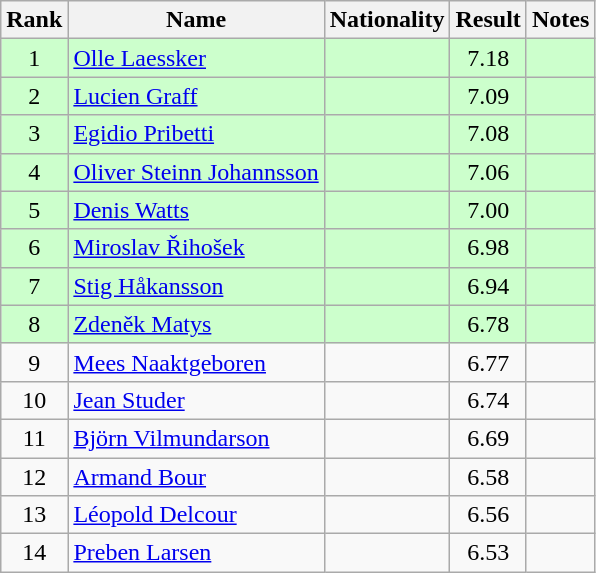<table class="wikitable sortable" style="text-align:center">
<tr>
<th>Rank</th>
<th>Name</th>
<th>Nationality</th>
<th>Result</th>
<th>Notes</th>
</tr>
<tr bgcolor=ccffcc>
<td>1</td>
<td align=left><a href='#'>Olle Laessker</a></td>
<td align=left></td>
<td>7.18</td>
<td></td>
</tr>
<tr bgcolor=ccffcc>
<td>2</td>
<td align=left><a href='#'>Lucien Graff</a></td>
<td align=left></td>
<td>7.09</td>
<td></td>
</tr>
<tr bgcolor=ccffcc>
<td>3</td>
<td align=left><a href='#'>Egidio Pribetti</a></td>
<td align=left></td>
<td>7.08</td>
<td></td>
</tr>
<tr bgcolor=ccffcc>
<td>4</td>
<td align=left><a href='#'>Oliver Steinn Johannsson</a></td>
<td align=left></td>
<td>7.06</td>
<td></td>
</tr>
<tr bgcolor=ccffcc>
<td>5</td>
<td align=left><a href='#'>Denis Watts</a></td>
<td align=left></td>
<td>7.00</td>
<td></td>
</tr>
<tr bgcolor=ccffcc>
<td>6</td>
<td align=left><a href='#'>Miroslav Řihošek</a></td>
<td align=left></td>
<td>6.98</td>
<td></td>
</tr>
<tr bgcolor=ccffcc>
<td>7</td>
<td align=left><a href='#'>Stig Håkansson</a></td>
<td align=left></td>
<td>6.94</td>
<td></td>
</tr>
<tr bgcolor=ccffcc>
<td>8</td>
<td align=left><a href='#'>Zdeněk Matys</a></td>
<td align=left></td>
<td>6.78</td>
<td></td>
</tr>
<tr>
<td>9</td>
<td align=left><a href='#'>Mees Naaktgeboren</a></td>
<td align=left></td>
<td>6.77</td>
<td></td>
</tr>
<tr>
<td>10</td>
<td align=left><a href='#'>Jean Studer</a></td>
<td align=left></td>
<td>6.74</td>
<td></td>
</tr>
<tr>
<td>11</td>
<td align=left><a href='#'>Björn Vilmundarson</a></td>
<td align=left></td>
<td>6.69</td>
<td></td>
</tr>
<tr>
<td>12</td>
<td align=left><a href='#'>Armand Bour</a></td>
<td align=left></td>
<td>6.58</td>
<td></td>
</tr>
<tr>
<td>13</td>
<td align=left><a href='#'>Léopold Delcour</a></td>
<td align=left></td>
<td>6.56</td>
<td></td>
</tr>
<tr>
<td>14</td>
<td align=left><a href='#'>Preben Larsen</a></td>
<td align=left></td>
<td>6.53</td>
<td></td>
</tr>
</table>
